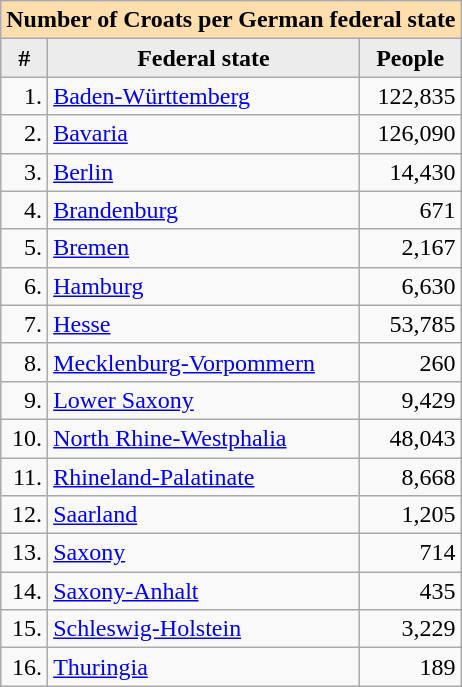<table class="wikitable">
<tr>
<td colspan="7"  style="text-align:center; background:#ffdead;"><strong>Number of Croats per German federal state</strong></td>
</tr>
<tr style="background:#ddd;">
<th style="background:#ececec;">#</th>
<th style="background:#ececec;">Federal state</th>
<th style="background:#ececec;">People</th>
</tr>
<tr style="text-align:right;">
<td>1.</td>
<td style="text-align:left;"><a href='#'>Baden-Württemberg</a></td>
<td>122,835</td>
</tr>
<tr style="text-align:right;">
<td>2.</td>
<td style="text-align:left;"><a href='#'>Bavaria</a></td>
<td>126,090</td>
</tr>
<tr style="text-align:right;">
<td>3.</td>
<td style="text-align:left;"><a href='#'>Berlin</a></td>
<td>14,430</td>
</tr>
<tr style="text-align:right;">
<td>4.</td>
<td style="text-align:left;"><a href='#'>Brandenburg</a></td>
<td>671</td>
</tr>
<tr style="text-align:right;">
<td>5.</td>
<td style="text-align:left;"><a href='#'>Bremen</a></td>
<td>2,167</td>
</tr>
<tr style="text-align:right;">
<td>6.</td>
<td style="text-align:left;"><a href='#'>Hamburg</a></td>
<td>6,630</td>
</tr>
<tr style="text-align:right;">
<td>7.</td>
<td style="text-align:left;"><a href='#'>Hesse</a></td>
<td>53,785</td>
</tr>
<tr style="text-align:right;">
<td>8.</td>
<td style="text-align:left;"><a href='#'>Mecklenburg-Vorpommern</a></td>
<td>260</td>
</tr>
<tr style="text-align:right;">
<td>9.</td>
<td style="text-align:left;"><a href='#'>Lower Saxony</a></td>
<td>9,429</td>
</tr>
<tr style="text-align:right;">
<td>10.</td>
<td style="text-align:left;"><a href='#'>North Rhine-Westphalia</a></td>
<td>48,043</td>
</tr>
<tr style="text-align:right;">
<td>11.</td>
<td style="text-align:left;"><a href='#'>Rhineland-Palatinate</a></td>
<td>8,668</td>
</tr>
<tr style="text-align:right;">
<td>12.</td>
<td style="text-align:left;"><a href='#'>Saarland</a></td>
<td>1,205</td>
</tr>
<tr style="text-align:right;">
<td>13.</td>
<td style="text-align:left;"><a href='#'>Saxony</a></td>
<td>714</td>
</tr>
<tr style="text-align:right;">
<td>14.</td>
<td style="text-align:left;"><a href='#'>Saxony-Anhalt</a></td>
<td>435</td>
</tr>
<tr style="text-align:right;">
<td>15.</td>
<td style="text-align:left;"><a href='#'>Schleswig-Holstein</a></td>
<td>3,229</td>
</tr>
<tr style="text-align:right;">
<td>16.</td>
<td style="text-align:left;"><a href='#'>Thuringia</a></td>
<td>189</td>
</tr>
</table>
